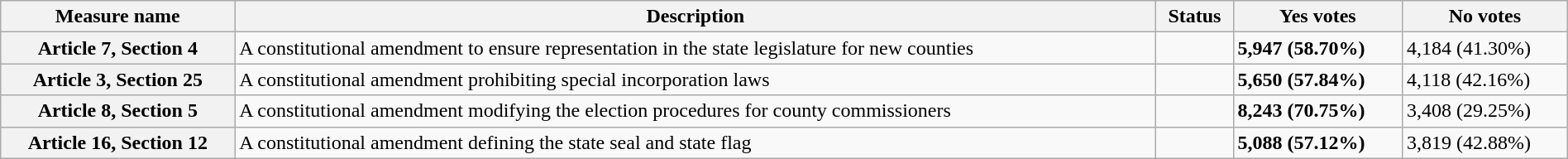<table class="wikitable sortable plainrowheaders" style="width:100%">
<tr>
<th scope="col">Measure name</th>
<th class="unsortable" scope="col">Description</th>
<th scope="col">Status</th>
<th scope="col">Yes votes</th>
<th scope="col">No votes</th>
</tr>
<tr>
<th scope="row">Article 7, Section 4</th>
<td>A constitutional amendment to ensure representation in the state legislature for new counties</td>
<td></td>
<td><strong>5,947 (58.70%)</strong></td>
<td>4,184 (41.30%)</td>
</tr>
<tr>
<th scope="row">Article 3, Section 25</th>
<td>A constitutional amendment prohibiting special incorporation laws</td>
<td></td>
<td><strong>5,650 (57.84%)</strong></td>
<td>4,118 (42.16%)</td>
</tr>
<tr>
<th scope="row">Article 8, Section 5</th>
<td>A constitutional amendment modifying the election procedures for county commissioners</td>
<td></td>
<td><strong>8,243 (70.75%)</strong></td>
<td>3,408 (29.25%)</td>
</tr>
<tr>
<th scope="row">Article 16, Section 12</th>
<td>A constitutional amendment defining the state seal and state flag</td>
<td></td>
<td><strong>5,088 (57.12%)</strong></td>
<td>3,819 (42.88%)</td>
</tr>
</table>
